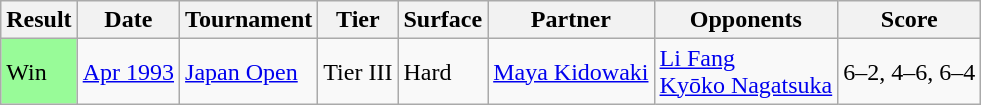<table class="sortable wikitable">
<tr>
<th>Result</th>
<th>Date</th>
<th>Tournament</th>
<th>Tier</th>
<th>Surface</th>
<th>Partner</th>
<th>Opponents</th>
<th class="unsortable">Score</th>
</tr>
<tr>
<td style="background:#98FB98;">Win</td>
<td><a href='#'>Apr 1993</a></td>
<td><a href='#'>Japan Open</a></td>
<td>Tier III</td>
<td>Hard</td>
<td> <a href='#'>Maya Kidowaki</a></td>
<td> <a href='#'>Li Fang</a> <br>  <a href='#'>Kyōko Nagatsuka</a></td>
<td>6–2, 4–6, 6–4</td>
</tr>
</table>
